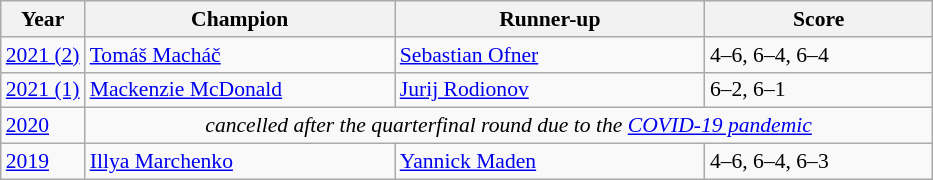<table class="wikitable" style="font-size:90%">
<tr>
<th>Year</th>
<th width="200">Champion</th>
<th width="200">Runner-up</th>
<th width="145">Score</th>
</tr>
<tr>
<td><a href='#'>2021 (2)</a></td>
<td> <a href='#'>Tomáš Macháč</a></td>
<td> <a href='#'>Sebastian Ofner</a></td>
<td>4–6, 6–4, 6–4</td>
</tr>
<tr>
<td><a href='#'>2021 (1)</a></td>
<td> <a href='#'>Mackenzie McDonald</a></td>
<td> <a href='#'>Jurij Rodionov</a></td>
<td>6–2, 6–1</td>
</tr>
<tr>
<td><a href='#'>2020</a></td>
<td colspan=3 align=center><em>cancelled after the quarterfinal round due to the <a href='#'>COVID-19 pandemic</a></em></td>
</tr>
<tr>
<td><a href='#'>2019</a></td>
<td> <a href='#'>Illya Marchenko</a></td>
<td> <a href='#'>Yannick Maden</a></td>
<td>4–6, 6–4, 6–3</td>
</tr>
</table>
